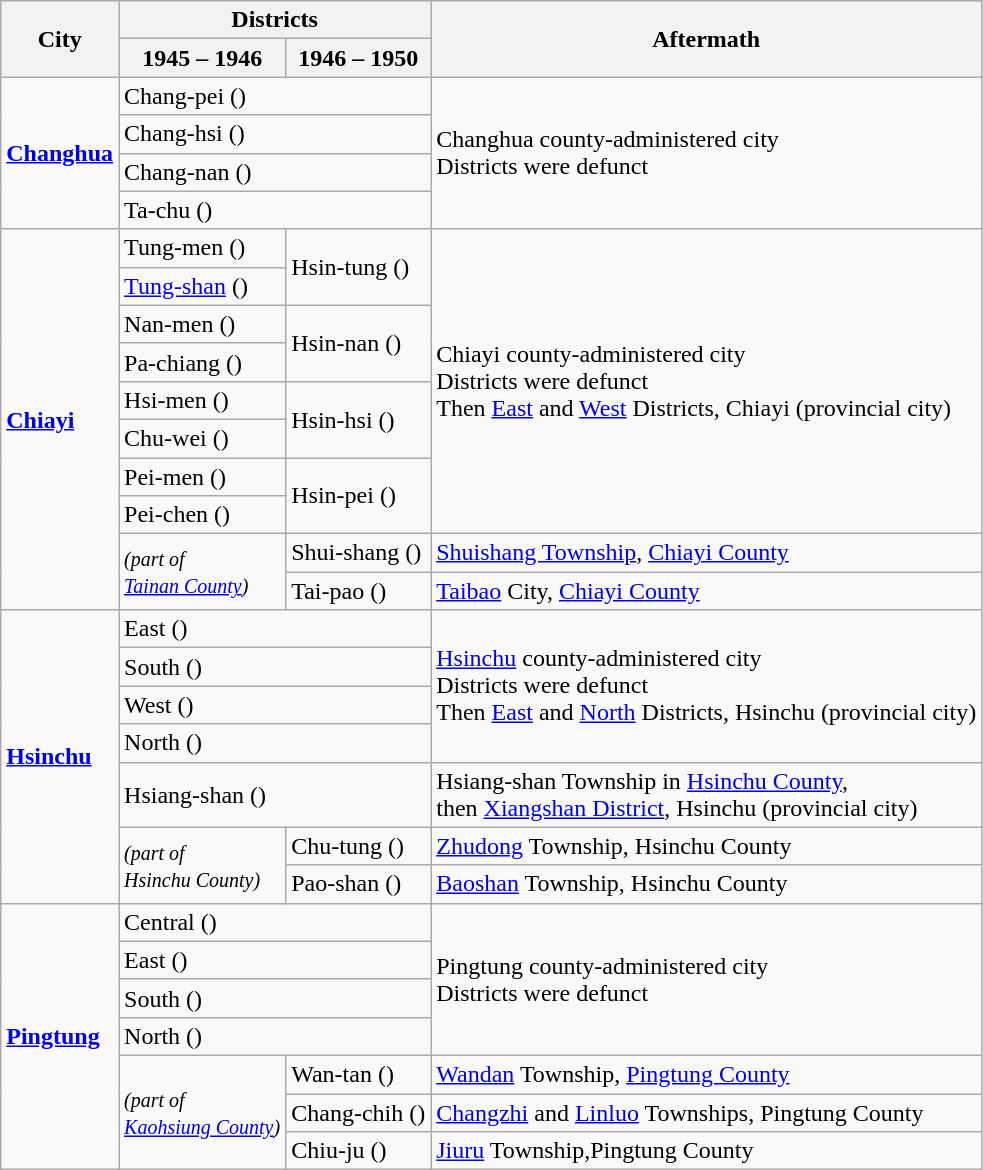<table class=wikitable>
<tr>
<th rowspan=2>City</th>
<th colspan=2>Districts</th>
<th rowspan=2>Aftermath</th>
</tr>
<tr>
<th>1945 – 1946</th>
<th>1946 – 1950</th>
</tr>
<tr>
<td rowspan=4><strong><a href='#'>Changhua</a></strong></td>
<td colspan=2>Chang-pei ()</td>
<td rowspan=4>Changhua county-administered city<br>Districts were defunct</td>
</tr>
<tr>
<td colspan=2>Chang-hsi ()</td>
</tr>
<tr>
<td colspan=2>Chang-nan ()</td>
</tr>
<tr>
<td colspan=2>Ta-chu ()</td>
</tr>
<tr>
<td rowspan=10><strong><a href='#'>Chiayi</a></strong></td>
<td>Tung-men ()</td>
<td rowspan=2>Hsin-tung ()</td>
<td rowspan=8>Chiayi county-administered city<br>Districts were defunct<br>Then <a href='#'>East</a> and <a href='#'>West</a> Districts, Chiayi (provincial city)</td>
</tr>
<tr>
<td><a href='#'>Tung-shan</a> ()</td>
</tr>
<tr>
<td>Nan-men ()</td>
<td rowspan=2>Hsin-nan ()</td>
</tr>
<tr>
<td>Pa-chiang ()</td>
</tr>
<tr>
<td>Hsi-men ()</td>
<td rowspan=2>Hsin-hsi ()</td>
</tr>
<tr>
<td>Chu-wei ()</td>
</tr>
<tr>
<td>Pei-men ()</td>
<td rowspan=2>Hsin-pei ()</td>
</tr>
<tr>
<td>Pei-chen ()</td>
</tr>
<tr>
<td rowspan=2><small><em>(part of<br><a href='#'>Tainan County</a>)</em></small></td>
<td>Shui-shang ()</td>
<td><a href='#'>Shuishang Township</a>, <a href='#'>Chiayi County</a></td>
</tr>
<tr>
<td>Tai-pao ()</td>
<td><a href='#'>Taibao</a> City, <a href='#'>Chiayi County</a></td>
</tr>
<tr>
<td rowspan=7><strong><a href='#'>Hsinchu</a></strong></td>
<td colspan=2>East ()</td>
<td rowspan=4><a href='#'>Hsinchu</a> county-administered city<br>Districts were defunct<br>Then <a href='#'>East</a> and <a href='#'>North</a> Districts, Hsinchu (provincial city)</td>
</tr>
<tr>
<td colspan=2>South ()</td>
</tr>
<tr>
<td colspan=2>West ()</td>
</tr>
<tr>
<td colspan=2>North ()</td>
</tr>
<tr>
<td colspan=2>Hsiang-shan ()</td>
<td>Hsiang-shan Township in <a href='#'>Hsinchu County</a>,<br> then <a href='#'>Xiangshan District</a>, Hsinchu  (provincial city)</td>
</tr>
<tr>
<td rowspan=2><small><em>(part of<br>Hsinchu County)</em></small></td>
<td>Chu-tung ()</td>
<td><a href='#'>Zhudong</a> Township, Hsinchu County</td>
</tr>
<tr>
<td>Pao-shan ()</td>
<td><a href='#'>Baoshan</a> Township, Hsinchu County</td>
</tr>
<tr>
<td rowspan=7><strong><a href='#'>Pingtung</a></strong></td>
<td colspan=2>Central ()</td>
<td rowspan=4>Pingtung county-administered city<br>Districts were defunct</td>
</tr>
<tr>
<td colspan=2>East ()</td>
</tr>
<tr>
<td colspan=2>South ()</td>
</tr>
<tr>
<td colspan=2>North ()</td>
</tr>
<tr>
<td rowspan=3><small><em>(part of<br><a href='#'>Kaohsiung County</a>)</em></small></td>
<td>Wan-tan ()</td>
<td><a href='#'>Wandan</a> Township, <a href='#'>Pingtung County</a></td>
</tr>
<tr>
<td>Chang-chih ()</td>
<td><a href='#'>Changzhi</a> and <a href='#'>Linluo</a> Townships, Pingtung County</td>
</tr>
<tr>
<td>Chiu-ju ()</td>
<td><a href='#'>Jiuru</a> Township,Pingtung County</td>
</tr>
</table>
